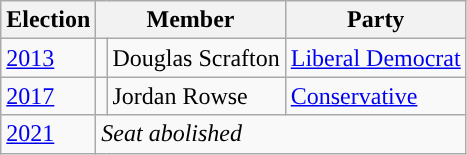<table class="wikitable">
<tr>
<th>Election</th>
<th colspan="2">Member</th>
<th>Party</th>
</tr>
<tr>
<td><a href='#'>2013</a></td>
<td rowspan="1" style="background-color: "></td>
<td rowspan="1">Douglas Scrafton</td>
<td rowspan="1"><a href='#'>Liberal Democrat</a></td>
</tr>
<tr>
<td><a href='#'>2017</a></td>
<td rowspan="1" style="background-color: "></td>
<td rowspan="1">Jordan Rowse</td>
<td rowspan="1"><a href='#'>Conservative</a></td>
</tr>
<tr>
<td><a href='#'>2021</a></td>
<td colspan="3"><em>Seat abolished</em></td>
</tr>
</table>
